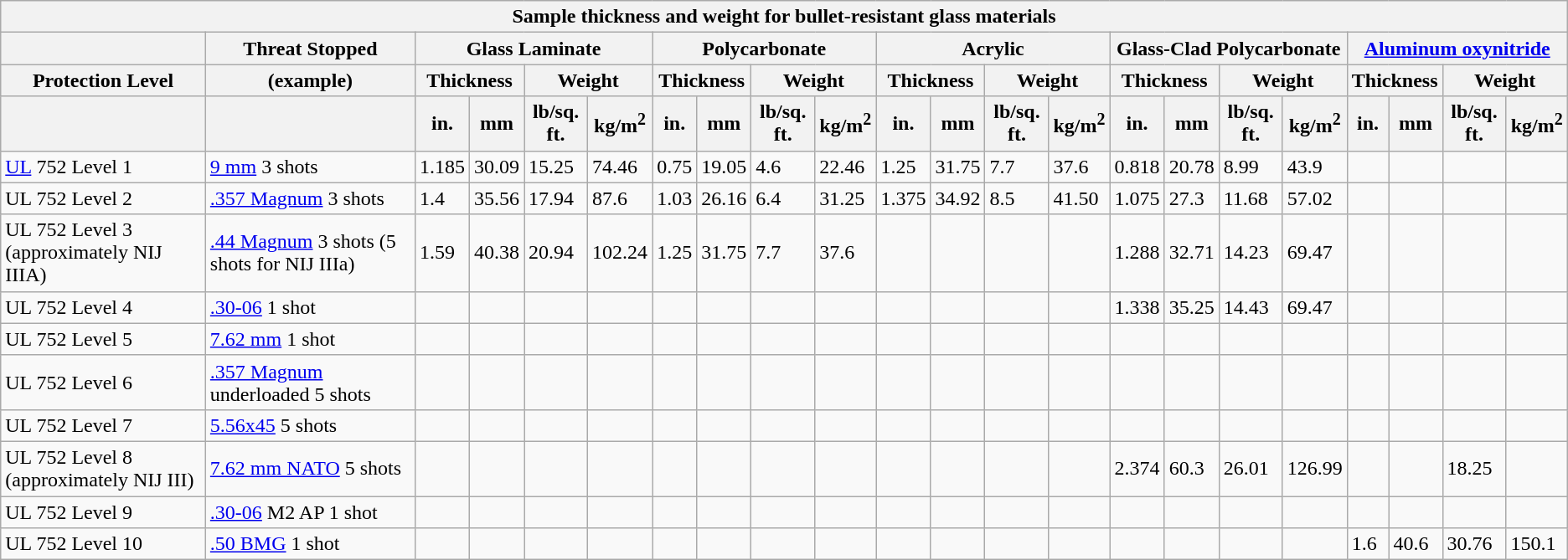<table class="wikitable">
<tr>
<th colspan="22">Sample thickness and weight for bullet-resistant glass materials</th>
</tr>
<tr>
<th></th>
<th>Threat Stopped</th>
<th colspan="4">Glass Laminate</th>
<th colspan="4">Polycarbonate</th>
<th colspan="4">Acrylic</th>
<th colspan="4">Glass-Clad Polycarbonate</th>
<th colspan="4"><a href='#'>Aluminum oxynitride</a></th>
</tr>
<tr>
<th>Protection Level</th>
<th>(example)</th>
<th colspan="2">Thickness</th>
<th colspan="2">Weight</th>
<th colspan="2">Thickness</th>
<th colspan="2">Weight</th>
<th colspan="2">Thickness</th>
<th colspan="2">Weight</th>
<th colspan="2">Thickness</th>
<th colspan="2">Weight</th>
<th colspan="2">Thickness</th>
<th colspan="2">Weight</th>
</tr>
<tr>
<th></th>
<th></th>
<th>in.</th>
<th>mm</th>
<th>lb/sq. ft.</th>
<th>kg/m<sup>2</sup></th>
<th>in.</th>
<th>mm</th>
<th>lb/sq. ft.</th>
<th>kg/m<sup>2</sup></th>
<th>in.</th>
<th>mm</th>
<th>lb/sq. ft.</th>
<th>kg/m<sup>2</sup></th>
<th>in.</th>
<th>mm</th>
<th>lb/sq. ft.</th>
<th>kg/m<sup>2</sup></th>
<th>in.</th>
<th>mm</th>
<th>lb/sq. ft.</th>
<th>kg/m<sup>2</sup></th>
</tr>
<tr>
<td><a href='#'>UL</a> 752 Level 1</td>
<td><a href='#'>9 mm</a> 3 shots</td>
<td>1.185</td>
<td>30.09</td>
<td>15.25</td>
<td>74.46</td>
<td>0.75</td>
<td>19.05</td>
<td>4.6</td>
<td>22.46</td>
<td>1.25</td>
<td>31.75</td>
<td>7.7</td>
<td>37.6</td>
<td>0.818</td>
<td>20.78</td>
<td>8.99</td>
<td>43.9</td>
<td></td>
<td></td>
<td></td>
<td></td>
</tr>
<tr>
<td>UL 752 Level 2</td>
<td><a href='#'>.357 Magnum</a> 3 shots</td>
<td>1.4</td>
<td>35.56</td>
<td>17.94</td>
<td>87.6</td>
<td>1.03</td>
<td>26.16</td>
<td>6.4</td>
<td>31.25</td>
<td>1.375</td>
<td>34.92</td>
<td>8.5</td>
<td>41.50</td>
<td>1.075</td>
<td>27.3</td>
<td>11.68</td>
<td>57.02</td>
<td></td>
<td></td>
<td></td>
<td></td>
</tr>
<tr>
<td>UL 752 Level 3 (approximately NIJ IIIA)</td>
<td><a href='#'>.44 Magnum</a> 3 shots (5 shots for NIJ IIIa)</td>
<td>1.59</td>
<td>40.38</td>
<td>20.94</td>
<td>102.24</td>
<td>1.25</td>
<td>31.75</td>
<td>7.7</td>
<td>37.6</td>
<td></td>
<td></td>
<td></td>
<td></td>
<td>1.288</td>
<td>32.71</td>
<td>14.23</td>
<td>69.47</td>
<td></td>
<td></td>
<td></td>
<td></td>
</tr>
<tr>
<td>UL 752 Level 4</td>
<td><a href='#'>.30-06</a> 1 shot</td>
<td></td>
<td></td>
<td></td>
<td></td>
<td></td>
<td></td>
<td></td>
<td></td>
<td></td>
<td></td>
<td></td>
<td></td>
<td>1.338</td>
<td>35.25</td>
<td>14.43</td>
<td>69.47</td>
<td></td>
<td></td>
<td></td>
<td></td>
</tr>
<tr>
<td>UL 752 Level 5</td>
<td><a href='#'>7.62 mm</a> 1 shot</td>
<td></td>
<td></td>
<td></td>
<td></td>
<td></td>
<td></td>
<td></td>
<td></td>
<td></td>
<td></td>
<td></td>
<td></td>
<td></td>
<td></td>
<td></td>
<td></td>
<td></td>
<td></td>
<td></td>
<td></td>
</tr>
<tr>
<td>UL 752 Level 6</td>
<td><a href='#'>.357 Magnum</a> underloaded 5 shots</td>
<td></td>
<td></td>
<td></td>
<td></td>
<td></td>
<td></td>
<td></td>
<td></td>
<td></td>
<td></td>
<td></td>
<td></td>
<td></td>
<td></td>
<td></td>
<td></td>
<td></td>
<td></td>
<td></td>
<td></td>
</tr>
<tr>
<td>UL 752 Level 7</td>
<td><a href='#'>5.56x45</a> 5 shots</td>
<td></td>
<td></td>
<td></td>
<td></td>
<td></td>
<td></td>
<td></td>
<td></td>
<td></td>
<td></td>
<td></td>
<td></td>
<td></td>
<td></td>
<td></td>
<td></td>
<td></td>
<td></td>
<td></td>
<td></td>
</tr>
<tr>
<td>UL 752 Level 8 (approximately NIJ III)</td>
<td><a href='#'>7.62&nbsp;mm&nbsp;NATO</a> 5 shots</td>
<td></td>
<td></td>
<td></td>
<td></td>
<td></td>
<td></td>
<td></td>
<td></td>
<td></td>
<td></td>
<td></td>
<td></td>
<td>2.374</td>
<td>60.3</td>
<td>26.01</td>
<td>126.99</td>
<td></td>
<td></td>
<td>18.25</td>
<td></td>
</tr>
<tr>
<td>UL 752 Level 9</td>
<td><a href='#'>.30-06</a> M2 AP 1 shot</td>
<td></td>
<td></td>
<td></td>
<td></td>
<td></td>
<td></td>
<td></td>
<td></td>
<td></td>
<td></td>
<td></td>
<td></td>
<td></td>
<td></td>
<td></td>
<td></td>
<td></td>
<td></td>
<td></td>
<td></td>
</tr>
<tr>
<td>UL 752 Level 10</td>
<td><a href='#'>.50 BMG</a> 1 shot</td>
<td></td>
<td></td>
<td></td>
<td></td>
<td></td>
<td></td>
<td></td>
<td></td>
<td></td>
<td></td>
<td></td>
<td></td>
<td></td>
<td></td>
<td></td>
<td></td>
<td>1.6</td>
<td>40.6</td>
<td>30.76</td>
<td>150.1</td>
</tr>
</table>
